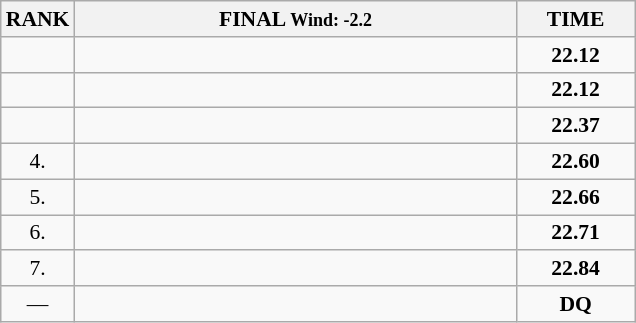<table class="wikitable" style="border-collapse: collapse; font-size: 90%;">
<tr>
<th>RANK</th>
<th style="width: 20em">FINAL <small>Wind: -2.2</small></th>
<th style="width: 5em">TIME</th>
</tr>
<tr>
<td align="center"></td>
<td></td>
<td align="center"><strong>22.12</strong></td>
</tr>
<tr>
<td align="center"></td>
<td></td>
<td align="center"><strong>22.12</strong></td>
</tr>
<tr>
<td align="center"></td>
<td></td>
<td align="center"><strong>22.37</strong></td>
</tr>
<tr>
<td align="center">4.</td>
<td></td>
<td align="center"><strong>22.60</strong></td>
</tr>
<tr>
<td align="center">5.</td>
<td></td>
<td align="center"><strong>22.66</strong></td>
</tr>
<tr>
<td align="center">6.</td>
<td></td>
<td align="center"><strong>22.71</strong></td>
</tr>
<tr>
<td align="center">7.</td>
<td></td>
<td align="center"><strong>22.84</strong></td>
</tr>
<tr>
<td align="center">—</td>
<td></td>
<td align="center"><strong>DQ</strong></td>
</tr>
</table>
